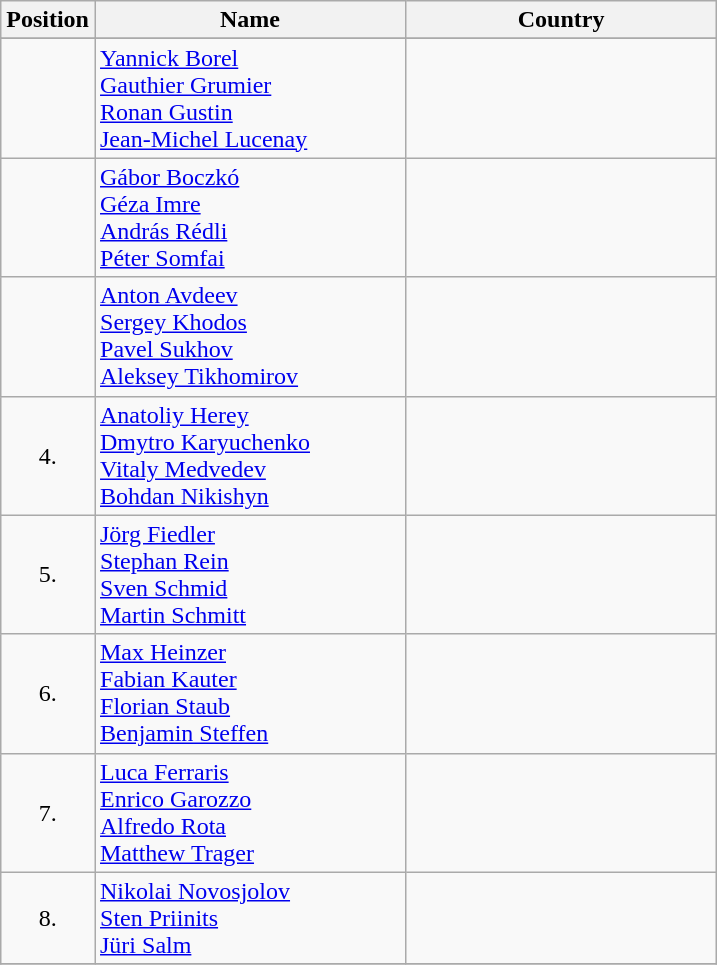<table class="wikitable">
<tr>
<th width="20">Position</th>
<th width="200">Name</th>
<th width="200">Country</th>
</tr>
<tr>
</tr>
<tr>
<td align="center"></td>
<td><a href='#'>Yannick Borel</a><br><a href='#'>Gauthier Grumier</a><br><a href='#'>Ronan Gustin</a><br><a href='#'>Jean-Michel Lucenay</a></td>
<td></td>
</tr>
<tr>
<td align="center"></td>
<td><a href='#'>Gábor Boczkó</a><br><a href='#'>Géza Imre</a><br><a href='#'>András Rédli</a><br><a href='#'>Péter Somfai</a></td>
<td></td>
</tr>
<tr>
<td align="center"></td>
<td><a href='#'>Anton Avdeev</a><br><a href='#'>Sergey Khodos</a><br><a href='#'>Pavel Sukhov</a><br><a href='#'>Aleksey Tikhomirov</a></td>
<td></td>
</tr>
<tr>
<td align="center">4.</td>
<td><a href='#'>Anatoliy Herey</a><br><a href='#'>Dmytro Karyuchenko</a><br><a href='#'>Vitaly Medvedev</a><br><a href='#'>Bohdan Nikishyn</a></td>
<td></td>
</tr>
<tr>
<td align="center">5.</td>
<td><a href='#'>Jörg Fiedler</a><br><a href='#'>Stephan Rein</a><br><a href='#'>Sven Schmid</a><br><a href='#'>Martin Schmitt</a></td>
<td></td>
</tr>
<tr>
<td align="center">6.</td>
<td><a href='#'>Max Heinzer</a><br><a href='#'>Fabian Kauter</a><br><a href='#'>Florian Staub</a><br><a href='#'>Benjamin Steffen</a></td>
<td></td>
</tr>
<tr>
<td align="center">7.</td>
<td><a href='#'>Luca Ferraris</a><br><a href='#'>Enrico Garozzo</a><br><a href='#'>Alfredo Rota</a><br><a href='#'>Matthew Trager</a></td>
<td></td>
</tr>
<tr>
<td align="center">8.</td>
<td><a href='#'>Nikolai Novosjolov</a><br><a href='#'>Sten Priinits</a><br><a href='#'>Jüri Salm</a></td>
<td></td>
</tr>
<tr>
</tr>
</table>
